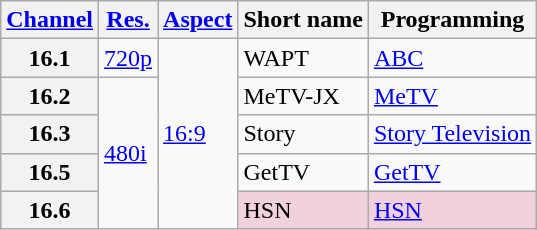<table class="wikitable">
<tr>
<th scope = "col"><a href='#'>Channel</a></th>
<th scope = "col"><a href='#'>Res.</a></th>
<th scope = "col"><a href='#'>Aspect</a></th>
<th scope = "col">Short name</th>
<th scope = "col">Programming</th>
</tr>
<tr>
<th scope = "row">16.1</th>
<td><a href='#'>720p</a></td>
<td rowspan=5><a href='#'>16:9</a></td>
<td>WAPT</td>
<td><a href='#'>ABC</a></td>
</tr>
<tr>
<th scope = "row">16.2</th>
<td rowspan=4><a href='#'>480i</a></td>
<td>MeTV-JX</td>
<td><a href='#'>MeTV</a></td>
</tr>
<tr>
<th scope = "row">16.3</th>
<td>Story</td>
<td><a href='#'>Story Television</a></td>
</tr>
<tr>
<th scope = "row">16.5</th>
<td>GetTV</td>
<td><a href='#'>GetTV</a></td>
</tr>
<tr style="background-color: #f2d1de;">
<th scope = "row">16.6</th>
<td>HSN</td>
<td><a href='#'>HSN</a> </td>
</tr>
</table>
